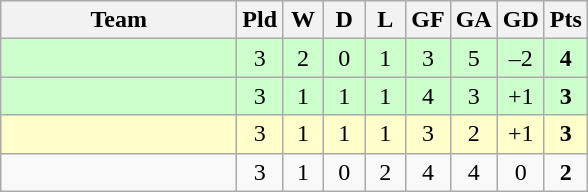<table class="wikitable" style="text-align:center">
<tr>
<th width=150>Team</th>
<th width=20>Pld</th>
<th width=20>W</th>
<th width=20>D</th>
<th width=20>L</th>
<th width=20>GF</th>
<th width=20>GA</th>
<th width=20>GD</th>
<th width=20>Pts</th>
</tr>
<tr bgcolor="#ccffcc">
<td align="left"></td>
<td>3</td>
<td>2</td>
<td>0</td>
<td>1</td>
<td>3</td>
<td>5</td>
<td>–2</td>
<td><strong>4</strong></td>
</tr>
<tr bgcolor="#ccffcc">
<td align="left"></td>
<td>3</td>
<td>1</td>
<td>1</td>
<td>1</td>
<td>4</td>
<td>3</td>
<td>+1</td>
<td><strong>3</strong></td>
</tr>
<tr bgcolor="#ffffcc">
<td align="left"></td>
<td>3</td>
<td>1</td>
<td>1</td>
<td>1</td>
<td>3</td>
<td>2</td>
<td>+1</td>
<td><strong>3</strong></td>
</tr>
<tr>
<td align="left"></td>
<td>3</td>
<td>1</td>
<td>0</td>
<td>2</td>
<td>4</td>
<td>4</td>
<td>0</td>
<td><strong>2</strong></td>
</tr>
</table>
